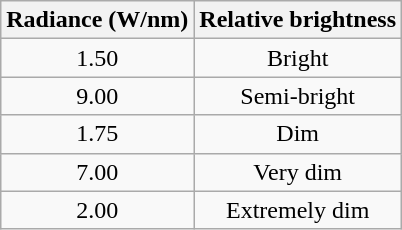<table class="wikitable" style="text-align:center">
<tr>
<th>Radiance (W/nm)</th>
<th>Relative brightness</th>
</tr>
<tr>
<td>1.50</td>
<td>Bright</td>
</tr>
<tr>
<td>9.00</td>
<td>Semi-bright</td>
</tr>
<tr>
<td>1.75</td>
<td>Dim</td>
</tr>
<tr>
<td>7.00</td>
<td>Very dim</td>
</tr>
<tr>
<td>2.00</td>
<td>Extremely dim</td>
</tr>
</table>
